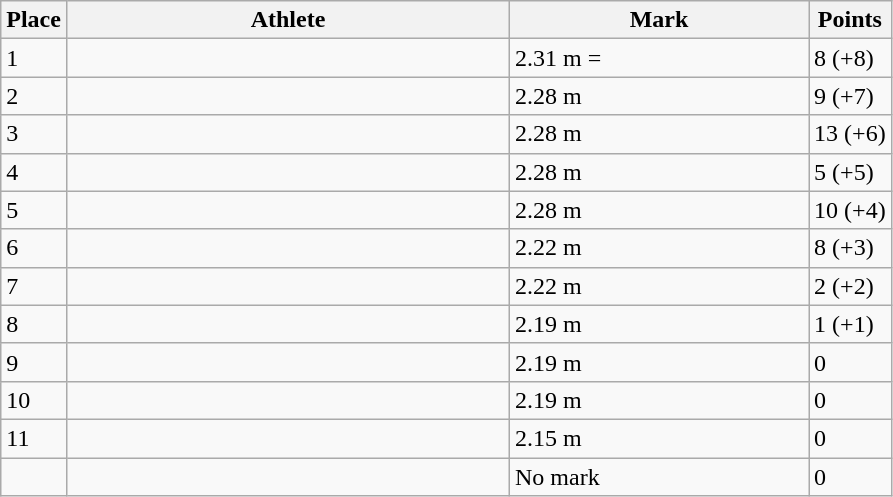<table class="wikitable sortable">
<tr>
<th>Place</th>
<th style="width:18em">Athlete</th>
<th style="width:12em">Mark</th>
<th>Points</th>
</tr>
<tr>
<td>1</td>
<td></td>
<td>2.31 m =</td>
<td>8 (+8)</td>
</tr>
<tr>
<td>2</td>
<td></td>
<td>2.28 m</td>
<td>9 (+7)</td>
</tr>
<tr>
<td>3</td>
<td></td>
<td>2.28 m</td>
<td>13 (+6)</td>
</tr>
<tr>
<td>4</td>
<td></td>
<td>2.28 m</td>
<td>5 (+5)</td>
</tr>
<tr>
<td>5</td>
<td></td>
<td>2.28 m</td>
<td>10 (+4)</td>
</tr>
<tr>
<td>6</td>
<td></td>
<td>2.22 m</td>
<td>8 (+3)</td>
</tr>
<tr>
<td>7</td>
<td></td>
<td>2.22 m</td>
<td>2 (+2)</td>
</tr>
<tr>
<td>8</td>
<td></td>
<td>2.19 m</td>
<td>1 (+1)</td>
</tr>
<tr>
<td>9</td>
<td></td>
<td>2.19 m</td>
<td>0</td>
</tr>
<tr>
<td>10</td>
<td></td>
<td>2.19 m</td>
<td>0</td>
</tr>
<tr>
<td>11</td>
<td></td>
<td>2.15 m</td>
<td>0</td>
</tr>
<tr>
<td data-sort-value=12></td>
<td></td>
<td>No mark</td>
<td>0</td>
</tr>
</table>
